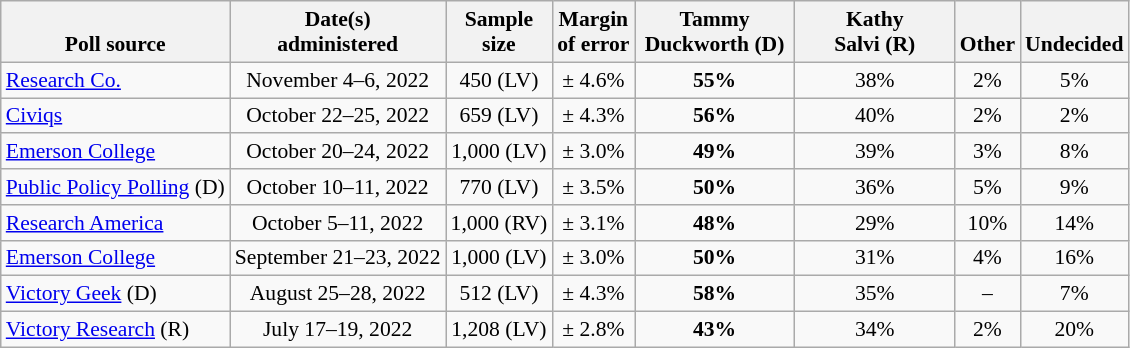<table class="wikitable" style="font-size:90%;text-align:center;">
<tr style="vertical-align:bottom">
<th>Poll source</th>
<th>Date(s)<br>administered</th>
<th>Sample<br>size</th>
<th>Margin<br>of error</th>
<th style="width:100px;">Tammy<br>Duckworth (D)</th>
<th style="width:100px;">Kathy<br>Salvi (R)</th>
<th>Other</th>
<th>Undecided</th>
</tr>
<tr>
<td style="text-align:left;"><a href='#'>Research Co.</a></td>
<td>November 4–6, 2022</td>
<td>450 (LV)</td>
<td>± 4.6%</td>
<td><strong>55%</strong></td>
<td>38%</td>
<td>2%</td>
<td>5%</td>
</tr>
<tr>
<td style="text-align:left;"><a href='#'>Civiqs</a></td>
<td>October 22–25, 2022</td>
<td>659 (LV)</td>
<td>± 4.3%</td>
<td><strong>56%</strong></td>
<td>40%</td>
<td>2%</td>
<td>2%</td>
</tr>
<tr>
<td style="text-align:left;"><a href='#'>Emerson College</a></td>
<td>October 20–24, 2022</td>
<td>1,000 (LV)</td>
<td>± 3.0%</td>
<td><strong>49%</strong></td>
<td>39%</td>
<td>3%</td>
<td>8%</td>
</tr>
<tr>
<td style="text-align:left;"><a href='#'>Public Policy Polling</a> (D)</td>
<td>October 10–11, 2022</td>
<td>770 (LV)</td>
<td>± 3.5%</td>
<td><strong>50%</strong></td>
<td>36%</td>
<td>5%</td>
<td>9%</td>
</tr>
<tr>
<td style="text-align:left;"><a href='#'>Research America</a></td>
<td>October 5–11, 2022</td>
<td>1,000 (RV)</td>
<td>± 3.1%</td>
<td><strong>48%</strong></td>
<td>29%</td>
<td>10%</td>
<td>14%</td>
</tr>
<tr>
<td style="text-align:left;"><a href='#'>Emerson College</a></td>
<td>September 21–23, 2022</td>
<td>1,000 (LV)</td>
<td>± 3.0%</td>
<td><strong>50%</strong></td>
<td>31%</td>
<td>4%</td>
<td>16%</td>
</tr>
<tr>
<td style="text-align:left;"><a href='#'>Victory Geek</a> (D)</td>
<td>August 25–28, 2022</td>
<td>512 (LV)</td>
<td>± 4.3%</td>
<td><strong>58%</strong></td>
<td>35%</td>
<td>–</td>
<td>7%</td>
</tr>
<tr>
<td style="text-align:left;"><a href='#'>Victory Research</a> (R)</td>
<td>July 17–19, 2022</td>
<td>1,208 (LV)</td>
<td>± 2.8%</td>
<td><strong>43%</strong></td>
<td>34%</td>
<td>2%</td>
<td>20%</td>
</tr>
</table>
